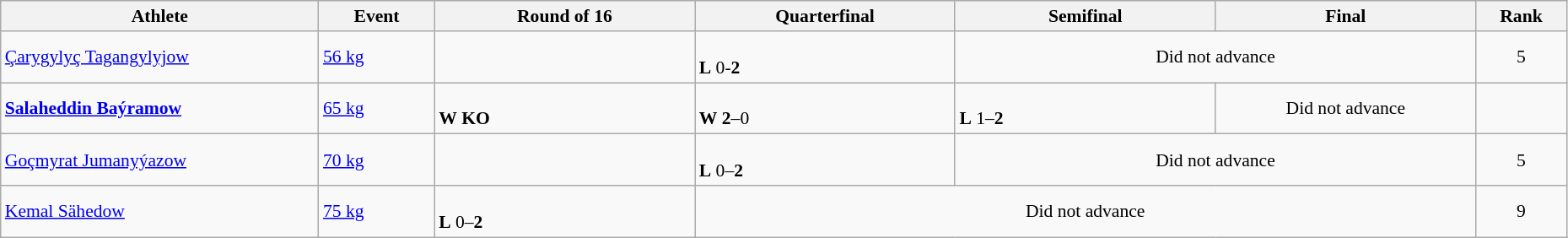<table class="wikitable" width="98%" style="text-align:left; font-size:90%">
<tr>
<th width="11%">Athlete</th>
<th width="4%">Event</th>
<th width="9%">Round of 16</th>
<th width="9%">Quarterfinal</th>
<th width="9%">Semifinal</th>
<th width="9%">Final</th>
<th width="3%">Rank</th>
</tr>
<tr>
<td><a href='#'>Çarygylyç Tagangylyjow</a></td>
<td><a href='#'>56 kg</a></td>
<td></td>
<td><br><strong>L</strong> 0-<strong>2</strong></td>
<td colspan=2 align=center>Did not advance</td>
<td align=center>5</td>
</tr>
<tr>
<td><strong><a href='#'>Salaheddin Baýramow</a></strong></td>
<td><a href='#'>65 kg</a></td>
<td><br><strong>W</strong> <strong>KO</strong></td>
<td><br><strong>W</strong> <strong>2</strong>–0</td>
<td><br><strong>L</strong> 1–<strong>2</strong></td>
<td align=center>Did not advance</td>
<td align=center></td>
</tr>
<tr>
<td><a href='#'>Goçmyrat Jumanyýazow</a></td>
<td><a href='#'>70 kg</a></td>
<td></td>
<td><br><strong>L</strong> 0–<strong>2</strong></td>
<td colspan=2 align=center>Did not advance</td>
<td align=center>5</td>
</tr>
<tr>
<td><a href='#'>Kemal Sähedow</a></td>
<td><a href='#'>75 kg</a></td>
<td><br><strong>L</strong> 0–<strong>2</strong></td>
<td colspan=3 align=center>Did not advance</td>
<td align=center>9</td>
</tr>
</table>
